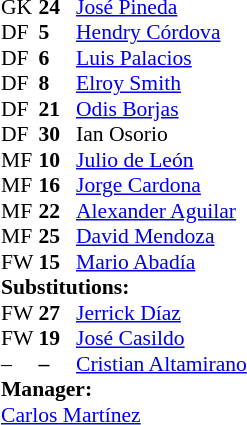<table style = "font-size: 90%" cellspacing = "0" cellpadding = "0">
<tr>
<td colspan = 4></td>
</tr>
<tr>
<th style="width:25px;"></th>
<th style="width:25px;"></th>
</tr>
<tr>
<td>GK</td>
<td><strong>24</strong></td>
<td> <a href='#'>José Pineda</a></td>
</tr>
<tr>
<td>DF</td>
<td><strong>5</strong></td>
<td> <a href='#'>Hendry Córdova</a></td>
</tr>
<tr>
<td>DF</td>
<td><strong>6</strong></td>
<td> <a href='#'>Luis Palacios</a></td>
<td></td>
<td></td>
</tr>
<tr>
<td>DF</td>
<td><strong>8</strong></td>
<td> <a href='#'>Elroy Smith</a></td>
</tr>
<tr>
<td>DF</td>
<td><strong>21</strong></td>
<td> <a href='#'>Odis Borjas</a></td>
</tr>
<tr>
<td>DF</td>
<td><strong>30</strong></td>
<td> Ian Osorio</td>
</tr>
<tr>
<td>MF</td>
<td><strong>10</strong></td>
<td> <a href='#'>Julio de León</a></td>
</tr>
<tr>
<td>MF</td>
<td><strong>16</strong></td>
<td> <a href='#'>Jorge Cardona</a></td>
<td></td>
<td></td>
</tr>
<tr>
<td>MF</td>
<td><strong>22</strong></td>
<td> <a href='#'>Alexander Aguilar</a></td>
</tr>
<tr>
<td>MF</td>
<td><strong>25</strong></td>
<td> <a href='#'>David Mendoza</a></td>
</tr>
<tr>
<td>FW</td>
<td><strong>15</strong></td>
<td> <a href='#'>Mario Abadía</a></td>
<td></td>
<td></td>
</tr>
<tr>
<td colspan = 3><strong>Substitutions:</strong></td>
</tr>
<tr>
<td>FW</td>
<td><strong>27</strong></td>
<td> <a href='#'>Jerrick Díaz</a></td>
<td></td>
<td></td>
</tr>
<tr>
<td>FW</td>
<td><strong>19</strong></td>
<td> <a href='#'>José Casildo</a></td>
<td></td>
<td></td>
</tr>
<tr>
<td>–</td>
<td><strong>–</strong></td>
<td> <a href='#'>Cristian Altamirano</a></td>
<td></td>
<td></td>
</tr>
<tr>
<td colspan = 3><strong>Manager:</strong></td>
</tr>
<tr>
<td colspan = 3> <a href='#'>Carlos Martínez</a></td>
</tr>
</table>
